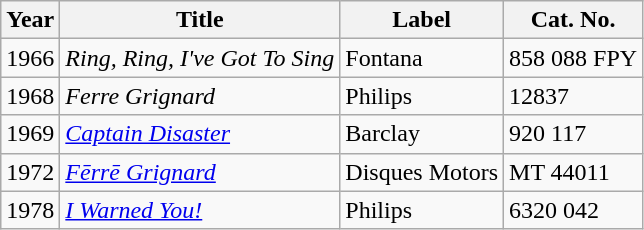<table class="wikitable">
<tr>
<th>Year</th>
<th>Title</th>
<th>Label</th>
<th>Cat. No.</th>
</tr>
<tr>
<td>1966</td>
<td><em>Ring, Ring, I've Got To Sing</em></td>
<td>Fontana</td>
<td>858 088 FPY</td>
</tr>
<tr>
<td>1968</td>
<td><em>Ferre Grignard</em></td>
<td>Philips</td>
<td>12837</td>
</tr>
<tr>
<td>1969</td>
<td><em><a href='#'>Captain Disaster</a></em></td>
<td>Barclay</td>
<td>920 117</td>
</tr>
<tr>
<td>1972</td>
<td><em><a href='#'>Fērrē Grignard</a></em></td>
<td>Disques Motors</td>
<td>MT 44011</td>
</tr>
<tr )>
<td>1978</td>
<td><em><a href='#'>I Warned You!</a></em></td>
<td>Philips</td>
<td>6320 042</td>
</tr>
</table>
